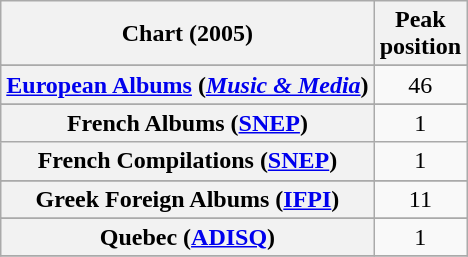<table class="wikitable sortable plainrowheaders" style="text-align:center">
<tr>
<th scope="col">Chart (2005)</th>
<th scope="col">Peak<br>position</th>
</tr>
<tr>
</tr>
<tr>
</tr>
<tr>
</tr>
<tr>
</tr>
<tr>
<th scope="row"><a href='#'>European Albums</a> (<em><a href='#'>Music & Media</a></em>)</th>
<td>46</td>
</tr>
<tr>
</tr>
<tr>
<th scope="row">French Albums (<a href='#'>SNEP</a>)</th>
<td>1</td>
</tr>
<tr>
<th scope="row">French Compilations (<a href='#'>SNEP</a>)</th>
<td>1</td>
</tr>
<tr>
</tr>
<tr>
<th scope="row">Greek Foreign Albums (<a href='#'>IFPI</a>)</th>
<td>11</td>
</tr>
<tr>
</tr>
<tr>
</tr>
<tr>
<th scope="row">Quebec (<a href='#'>ADISQ</a>)</th>
<td>1</td>
</tr>
<tr>
</tr>
</table>
